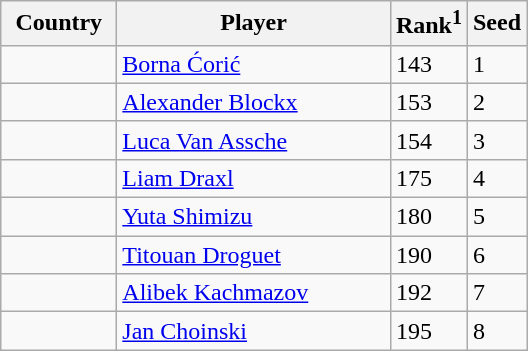<table class="sortable wikitable">
<tr>
<th width="70">Country</th>
<th width="175">Player</th>
<th>Rank<sup>1</sup></th>
<th>Seed</th>
</tr>
<tr>
<td></td>
<td><a href='#'>Borna Ćorić</a></td>
<td>143</td>
<td>1</td>
</tr>
<tr>
<td></td>
<td><a href='#'>Alexander Blockx</a></td>
<td>153</td>
<td>2</td>
</tr>
<tr>
<td></td>
<td><a href='#'>Luca Van Assche</a></td>
<td>154</td>
<td>3</td>
</tr>
<tr>
<td></td>
<td><a href='#'>Liam Draxl</a></td>
<td>175</td>
<td>4</td>
</tr>
<tr>
<td></td>
<td><a href='#'>Yuta Shimizu</a></td>
<td>180</td>
<td>5</td>
</tr>
<tr>
<td></td>
<td><a href='#'>Titouan Droguet</a></td>
<td>190</td>
<td>6</td>
</tr>
<tr>
<td></td>
<td><a href='#'>Alibek Kachmazov</a></td>
<td>192</td>
<td>7</td>
</tr>
<tr>
<td></td>
<td><a href='#'>Jan Choinski</a></td>
<td>195</td>
<td>8</td>
</tr>
</table>
